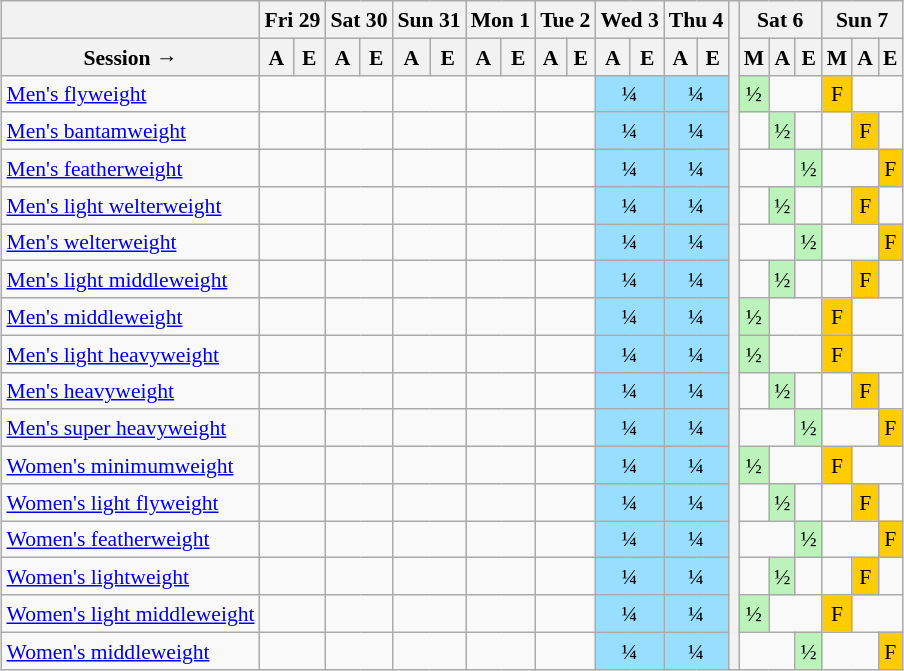<table class="wikitable" style="margin:0.5em auto; font-size:90%; line-height:1.25em; text-align:center;">
<tr>
<th></th>
<th colspan=2>Fri 29</th>
<th colspan=2>Sat 30</th>
<th colspan=2>Sun 31</th>
<th colspan=2>Mon 1</th>
<th colspan=2>Tue 2</th>
<th colspan=2>Wed 3</th>
<th colspan=2>Thu 4</th>
<th rowspan=18></th>
<th colspan=3>Sat 6</th>
<th colspan=3>Sun 7</th>
</tr>
<tr>
<th>Session →</th>
<th>A</th>
<th>E</th>
<th>A</th>
<th>E</th>
<th>A</th>
<th>E</th>
<th>A</th>
<th>E</th>
<th>A</th>
<th>E</th>
<th>A</th>
<th>E</th>
<th>A</th>
<th>E</th>
<th>M</th>
<th>A</th>
<th>E</th>
<th>M</th>
<th>A</th>
<th>E</th>
</tr>
<tr>
<td style="text-align:left;"><a href='#'>Men's flyweight</a></td>
<td colspan=2></td>
<td colspan=2></td>
<td colspan=2></td>
<td colspan=2></td>
<td colspan=2></td>
<td colspan="2" style="background-color:#97DEFF">¼</td>
<td colspan="2" style="background-color:#97DEFF">¼</td>
<td style="background-color:#BBF3BB;">½</td>
<td colspan=2></td>
<td style="background-color:#FFCC00;">F</td>
<td colspan=2></td>
</tr>
<tr>
<td style="text-align:left;"><a href='#'>Men's bantamweight</a></td>
<td colspan=2></td>
<td colspan=2></td>
<td colspan=2></td>
<td colspan=2></td>
<td colspan=2></td>
<td colspan="2" style="background-color:#97DEFF">¼</td>
<td colspan="2" style="background-color:#97DEFF">¼</td>
<td></td>
<td style="background-color:#BBF3BB;">½</td>
<td></td>
<td></td>
<td style="background-color:#FFCC00;">F</td>
<td></td>
</tr>
<tr>
<td style="text-align:left;"><a href='#'>Men's featherweight</a></td>
<td colspan=2></td>
<td colspan=2></td>
<td colspan=2></td>
<td colspan=2></td>
<td colspan=2></td>
<td colspan="2" style="background-color:#97DEFF">¼</td>
<td colspan="2" style="background-color:#97DEFF">¼</td>
<td colspan=2></td>
<td style="background-color:#BBF3BB;">½</td>
<td colspan=2></td>
<td style="background-color:#FFCC00;">F</td>
</tr>
<tr>
<td style="text-align:left;"><a href='#'>Men's light welterweight</a></td>
<td colspan=2></td>
<td colspan=2></td>
<td colspan=2></td>
<td colspan=2></td>
<td colspan=2></td>
<td colspan="2" style="background-color:#97DEFF">¼</td>
<td colspan="2" style="background-color:#97DEFF">¼</td>
<td></td>
<td style="background-color:#BBF3BB;">½</td>
<td></td>
<td></td>
<td style="background-color:#FFCC00;">F</td>
<td></td>
</tr>
<tr>
<td style="text-align:left;"><a href='#'>Men's welterweight</a></td>
<td colspan=2></td>
<td colspan=2></td>
<td colspan=2></td>
<td colspan=2></td>
<td colspan=2></td>
<td colspan="2" style="background-color:#97DEFF">¼</td>
<td colspan="2" style="background-color:#97DEFF">¼</td>
<td colspan=2></td>
<td style="background-color:#BBF3BB;">½</td>
<td colspan=2></td>
<td style="background-color:#FFCC00;">F</td>
</tr>
<tr>
<td style="text-align:left;"><a href='#'>Men's light middleweight</a></td>
<td colspan=2></td>
<td colspan=2></td>
<td colspan=2></td>
<td colspan=2></td>
<td colspan=2></td>
<td colspan="2" style="background-color:#97DEFF">¼</td>
<td colspan="2" style="background-color:#97DEFF">¼</td>
<td></td>
<td style="background-color:#BBF3BB;">½</td>
<td></td>
<td></td>
<td style="background-color:#FFCC00;">F</td>
<td></td>
</tr>
<tr>
<td style="text-align:left;"><a href='#'>Men's middleweight</a></td>
<td colspan=2></td>
<td colspan=2></td>
<td colspan=2></td>
<td colspan=2></td>
<td colspan=2></td>
<td colspan="2" style="background-color:#97DEFF">¼</td>
<td colspan="2" style="background-color:#97DEFF">¼</td>
<td style="background-color:#BBF3BB;">½</td>
<td colspan=2></td>
<td style="background-color:#FFCC00;">F</td>
<td colspan=2></td>
</tr>
<tr>
<td style="text-align:left;"><a href='#'>Men's light heavyweight</a></td>
<td colspan=2></td>
<td colspan=2></td>
<td colspan=2></td>
<td colspan=2></td>
<td colspan=2></td>
<td colspan="2" style="background-color:#97DEFF">¼</td>
<td colspan="2" style="background-color:#97DEFF">¼</td>
<td style="background-color:#BBF3BB;">½</td>
<td colspan=2></td>
<td style="background-color:#FFCC00;">F</td>
<td colspan=2></td>
</tr>
<tr>
<td style="text-align:left;"><a href='#'>Men's heavyweight</a></td>
<td colspan=2></td>
<td colspan=2></td>
<td colspan=2></td>
<td colspan=2></td>
<td colspan=2></td>
<td colspan="2" style="background-color:#97DEFF">¼</td>
<td colspan="2" style="background-color:#97DEFF">¼</td>
<td></td>
<td style="background-color:#BBF3BB;">½</td>
<td></td>
<td></td>
<td style="background-color:#FFCC00;">F</td>
<td></td>
</tr>
<tr>
<td style="text-align:left;"><a href='#'>Men's super heavyweight</a></td>
<td colspan=2></td>
<td colspan=2></td>
<td colspan=2></td>
<td colspan=2></td>
<td colspan=2></td>
<td colspan="2" style="background-color:#97DEFF">¼</td>
<td colspan="2" style="background-color:#97DEFF">¼</td>
<td colspan=2></td>
<td style="background-color:#BBF3BB;">½</td>
<td colspan=2></td>
<td style="background-color:#FFCC00;">F</td>
</tr>
<tr>
<td style="text-align:left;"><a href='#'>Women's minimumweight</a></td>
<td colspan=2></td>
<td colspan=2></td>
<td colspan=2></td>
<td colspan=2></td>
<td colspan=2></td>
<td colspan="2" style="background-color:#97DEFF">¼</td>
<td colspan="2" style="background-color:#97DEFF">¼</td>
<td style="background-color:#BBF3BB;">½</td>
<td colspan=2></td>
<td style="background-color:#FFCC00;">F</td>
<td colspan=2></td>
</tr>
<tr>
<td style="text-align:left;"><a href='#'>Women's light flyweight</a></td>
<td colspan=2></td>
<td colspan=2></td>
<td colspan=2></td>
<td colspan=2></td>
<td colspan=2></td>
<td colspan="2" style="background-color:#97DEFF">¼</td>
<td colspan="2" style="background-color:#97DEFF">¼</td>
<td></td>
<td style="background-color:#BBF3BB;">½</td>
<td></td>
<td></td>
<td style="background-color:#FFCC00;">F</td>
<td></td>
</tr>
<tr>
<td style="text-align:left;"><a href='#'>Women's featherweight</a></td>
<td colspan=2></td>
<td colspan=2></td>
<td colspan=2></td>
<td colspan=2></td>
<td colspan=2></td>
<td colspan="2" style="background-color:#97DEFF">¼</td>
<td colspan="2" style="background-color:#97DEFF">¼</td>
<td colspan=2></td>
<td style="background-color:#BBF3BB;">½</td>
<td colspan=2></td>
<td style="background-color:#FFCC00;">F</td>
</tr>
<tr>
<td style="text-align:left;"><a href='#'>Women's lightweight</a></td>
<td colspan=2></td>
<td colspan=2></td>
<td colspan=2></td>
<td colspan=2></td>
<td colspan=2></td>
<td colspan="2" style="background-color:#97DEFF">¼</td>
<td colspan="2" style="background-color:#97DEFF">¼</td>
<td></td>
<td style="background-color:#BBF3BB;">½</td>
<td></td>
<td></td>
<td style="background-color:#FFCC00;">F</td>
<td></td>
</tr>
<tr>
<td style="text-align:left;"><a href='#'>Women's light middleweight</a></td>
<td colspan=2></td>
<td colspan=2></td>
<td colspan=2></td>
<td colspan=2></td>
<td colspan=2></td>
<td colspan="2" style="background-color:#97DEFF">¼</td>
<td colspan="2" style="background-color:#97DEFF">¼</td>
<td style="background-color:#BBF3BB;">½</td>
<td colspan=2></td>
<td style="background-color:#FFCC00;">F</td>
<td colspan=2></td>
</tr>
<tr>
<td style="text-align:left;"><a href='#'>Women's middleweight</a></td>
<td colspan=2></td>
<td colspan=2></td>
<td colspan=2></td>
<td colspan=2></td>
<td colspan=2></td>
<td colspan="2" style="background-color:#97DEFF">¼</td>
<td colspan="2" style="background-color:#97DEFF">¼</td>
<td colspan=2></td>
<td style="background-color:#BBF3BB;">½</td>
<td colspan=2></td>
<td style="background-color:#FFCC00;">F</td>
</tr>
</table>
